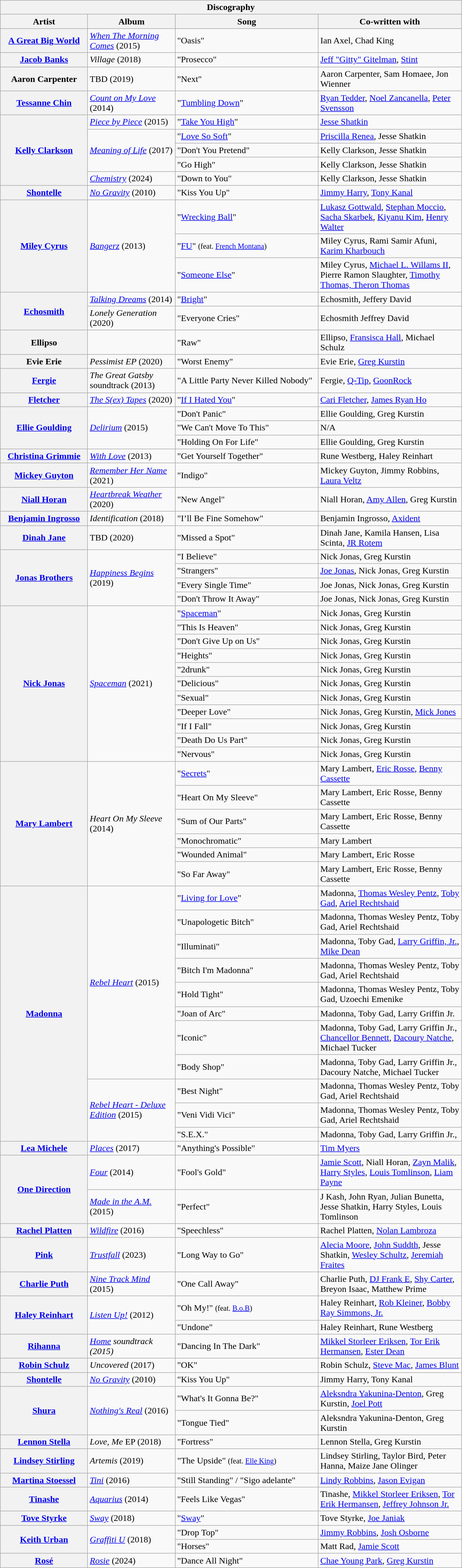<table class="wikitable">
<tr>
<th colspan="4">Discography</th>
</tr>
<tr bgcolor="#CCCCCC">
<th width="150">Artist</th>
<th width="150">Album</th>
<th width="250">Song</th>
<th width="250">Co-written with</th>
</tr>
<tr>
<th scope=row><a href='#'>A Great Big World</a></th>
<td><em><a href='#'>When The Morning Comes</a></em> (2015)</td>
<td>"Oasis"</td>
<td>Ian Axel, Chad King</td>
</tr>
<tr>
<th scope=row><a href='#'>Jacob Banks</a></th>
<td><em>Village</em> (2018)</td>
<td>"Prosecco"</td>
<td><a href='#'>Jeff "Gitty" Gitelman</a>, <a href='#'>Stint</a></td>
</tr>
<tr>
<th scope=row>Aaron Carpenter</th>
<td>TBD (2019)</td>
<td>"Next"</td>
<td>Aaron Carpenter, Sam Homaee, Jon Wienner</td>
</tr>
<tr>
<th scope=row><a href='#'>Tessanne Chin</a></th>
<td><em><a href='#'>Count on My Love</a></em> (2014)</td>
<td>"<a href='#'>Tumbling Down</a>"</td>
<td><a href='#'>Ryan Tedder</a>, <a href='#'>Noel Zancanella</a>, <a href='#'>Peter Svensson</a></td>
</tr>
<tr>
<th scope=row rowspan="5"><a href='#'>Kelly Clarkson</a></th>
<td><em><a href='#'>Piece by Piece</a></em> (2015)</td>
<td>"<a href='#'>Take You High</a>"</td>
<td><a href='#'>Jesse Shatkin</a></td>
</tr>
<tr>
<td rowspan="3"><em><a href='#'>Meaning of Life</a></em> (2017)</td>
<td>"<a href='#'>Love So Soft</a>"</td>
<td><a href='#'>Priscilla Renea</a>, Jesse Shatkin</td>
</tr>
<tr>
<td>"Don't You Pretend"</td>
<td>Kelly Clarkson, Jesse Shatkin</td>
</tr>
<tr>
<td>"Go High"</td>
<td>Kelly Clarkson, Jesse Shatkin</td>
</tr>
<tr>
<td><em><a href='#'>Chemistry</a></em> (2024)</td>
<td>"Down to You"</td>
<td>Kelly Clarkson, Jesse Shatkin</td>
</tr>
<tr>
<th scope=row><a href='#'>Shontelle</a></th>
<td><em><a href='#'>No Gravity</a></em> (2010)</td>
<td>"Kiss You Up"</td>
<td><a href='#'>Jimmy Harry</a>, <a href='#'>Tony Kanal</a></td>
</tr>
<tr>
<th scope=row rowspan="3"><a href='#'>Miley Cyrus</a></th>
<td rowspan="3"><em><a href='#'>Bangerz</a></em> (2013)</td>
<td>"<a href='#'>Wrecking Ball</a>"</td>
<td><a href='#'>Lukasz Gottwald</a>, <a href='#'>Stephan Moccio</a>, <a href='#'>Sacha Skarbek</a>, <a href='#'>Kiyanu Kim</a>, <a href='#'>Henry Walter</a></td>
</tr>
<tr>
<td>"<a href='#'>FU</a>" <small>(feat. <a href='#'>French Montana</a>)</small></td>
<td>Miley Cyrus, Rami Samir Afuni, <a href='#'>Karim Kharbouch</a></td>
</tr>
<tr>
<td>"<a href='#'>Someone Else</a>"</td>
<td>Miley Cyrus, <a href='#'>Michael L. Willams II</a>, Pierre Ramon Slaughter, <a href='#'>Timothy Thomas, Theron Thomas</a></td>
</tr>
<tr>
<th scope=row rowspan="2"><a href='#'>Echosmith</a></th>
<td><em><a href='#'>Talking Dreams</a></em> (2014)</td>
<td>"<a href='#'>Bright</a>"</td>
<td>Echosmith, Jeffery David</td>
</tr>
<tr>
<td><em>Lonely Generation</em> (2020)</td>
<td>"Everyone Cries"</td>
<td>Echosmith Jeffrey David</td>
</tr>
<tr>
<th scope=row>Ellipso</th>
<td></td>
<td>"Raw" </td>
<td>Ellipso, <a href='#'>Fransisca Hall</a>, Michael Schulz</td>
</tr>
<tr>
<th scope=row>Evie Erie</th>
<td><em>Pessimist EP</em> (2020)</td>
<td>"Worst Enemy"</td>
<td>Evie Erie, <a href='#'>Greg Kurstin</a></td>
</tr>
<tr>
<th scope=row><a href='#'>Fergie</a></th>
<td><em>The Great Gatsby</em> soundtrack (2013)</td>
<td>"A Little Party Never Killed Nobody"</td>
<td>Fergie, <a href='#'>Q-Tip</a>, <a href='#'>GoonRock</a></td>
</tr>
<tr>
<th scope=row><a href='#'>Fletcher</a></th>
<td><em><a href='#'>The S(ex) Tapes</a></em> (2020)</td>
<td>"<a href='#'>If I Hated You</a>"</td>
<td><a href='#'>Cari Fletcher</a>, <a href='#'>James Ryan Ho</a></td>
</tr>
<tr>
<th scope=row rowspan="3"><a href='#'>Ellie Goulding</a></th>
<td rowspan= "3"><em><a href='#'>Delirium</a></em> (2015)</td>
<td>"Don't Panic"</td>
<td>Ellie Goulding, Greg Kurstin</td>
</tr>
<tr>
<td>"We Can't Move To This"</td>
<td>N/A</td>
</tr>
<tr>
<td>"Holding On For Life"</td>
<td>Ellie Goulding, Greg Kurstin</td>
</tr>
<tr>
<th scope=row><a href='#'>Christina Grimmie</a></th>
<td><em><a href='#'>With Love</a></em> (2013)</td>
<td>"Get Yourself Together"</td>
<td>Rune Westberg, Haley Reinhart</td>
</tr>
<tr>
<th scope=row><a href='#'>Mickey Guyton</a></th>
<td><em><a href='#'>Remember Her Name</a></em> (2021)</td>
<td>"Indigo"</td>
<td>Mickey Guyton, Jimmy Robbins, <a href='#'>Laura Veltz</a></td>
</tr>
<tr>
<th scope=row><a href='#'>Niall Horan</a></th>
<td><em><a href='#'>Heartbreak Weather</a></em> (2020)</td>
<td>"New Angel"</td>
<td>Niall Horan, <a href='#'>Amy Allen</a>, Greg Kurstin</td>
</tr>
<tr>
<th scope=row><a href='#'>Benjamin Ingrosso</a></th>
<td><em>Identification</em> (2018)</td>
<td>"I’ll Be Fine Somehow"</td>
<td>Benjamin Ingrosso, <a href='#'>Axident</a></td>
</tr>
<tr>
<th scope=row><a href='#'>Dinah Jane</a></th>
<td>TBD (2020)</td>
<td>"Missed a Spot"</td>
<td>Dinah Jane, Kamila Hansen, Lisa Scinta, <a href='#'>JR Rotem</a></td>
</tr>
<tr>
<th scope=row rowspan="4"><a href='#'>Jonas Brothers</a></th>
<td rowspan="4"><em><a href='#'>Happiness Begins</a></em> (2019)</td>
<td>"I Believe"</td>
<td>Nick Jonas, Greg Kurstin</td>
</tr>
<tr>
<td>"Strangers"</td>
<td><a href='#'>Joe Jonas</a>, Nick Jonas, Greg Kurstin</td>
</tr>
<tr>
<td>"Every Single Time"</td>
<td>Joe Jonas, Nick Jonas, Greg Kurstin</td>
</tr>
<tr>
<td>"Don't Throw It Away"</td>
<td>Joe Jonas, Nick Jonas, Greg Kurstin</td>
</tr>
<tr>
<th scope=row rowspan="11"><a href='#'>Nick Jonas</a></th>
<td rowspan="11"><em><a href='#'>Spaceman</a></em> (2021)</td>
<td>"<a href='#'>Spaceman</a>"</td>
<td>Nick Jonas, Greg Kurstin</td>
</tr>
<tr>
<td>"This Is Heaven"</td>
<td>Nick Jonas, Greg Kurstin</td>
</tr>
<tr>
<td>"Don't Give Up on Us"</td>
<td>Nick Jonas, Greg Kurstin</td>
</tr>
<tr>
<td>"Heights"</td>
<td>Nick Jonas, Greg Kurstin</td>
</tr>
<tr>
<td>"2drunk"</td>
<td>Nick Jonas, Greg Kurstin</td>
</tr>
<tr>
<td>"Delicious"</td>
<td>Nick Jonas, Greg Kurstin</td>
</tr>
<tr>
<td>"Sexual"</td>
<td>Nick Jonas, Greg Kurstin</td>
</tr>
<tr>
<td>"Deeper Love"</td>
<td>Nick Jonas, Greg Kurstin, <a href='#'>Mick Jones</a></td>
</tr>
<tr>
<td>"If I Fall"</td>
<td>Nick Jonas, Greg Kurstin</td>
</tr>
<tr>
<td>"Death Do Us Part"</td>
<td>Nick Jonas, Greg Kurstin</td>
</tr>
<tr>
<td>"Nervous"</td>
<td>Nick Jonas, Greg Kurstin</td>
</tr>
<tr>
<th scope=row rowspan="6"><a href='#'>Mary Lambert</a></th>
<td rowspan= "6"><em>Heart On My Sleeve</em> (2014)</td>
<td>"<a href='#'>Secrets</a>"</td>
<td>Mary Lambert, <a href='#'>Eric Rosse</a>, <a href='#'>Benny Cassette</a></td>
</tr>
<tr>
<td>"Heart On My Sleeve"</td>
<td>Mary Lambert, Eric Rosse, Benny Cassette</td>
</tr>
<tr>
<td>"Sum of Our Parts"</td>
<td>Mary Lambert, Eric Rosse, Benny Cassette</td>
</tr>
<tr>
<td>"Monochromatic"</td>
<td>Mary Lambert</td>
</tr>
<tr>
<td>"Wounded Animal"</td>
<td>Mary Lambert, Eric Rosse</td>
</tr>
<tr>
<td>"So Far Away"</td>
<td>Mary Lambert, Eric Rosse, Benny Cassette</td>
</tr>
<tr>
<th scope=row rowspan="11"><a href='#'>Madonna</a></th>
<td rowspan="8"><em><a href='#'>Rebel Heart</a></em> (2015)</td>
<td>"<a href='#'>Living for Love</a>"</td>
<td>Madonna, <a href='#'>Thomas Wesley Pentz</a>, <a href='#'>Toby Gad</a>, <a href='#'>Ariel Rechtshaid</a></td>
</tr>
<tr>
<td>"Unapologetic Bitch"</td>
<td>Madonna, Thomas Wesley Pentz, Toby Gad, Ariel Rechtshaid</td>
</tr>
<tr>
<td>"Illuminati"</td>
<td>Madonna, Toby Gad, <a href='#'>Larry Griffin, Jr.</a>, <a href='#'>Mike Dean</a></td>
</tr>
<tr>
<td>"Bitch I'm Madonna" </td>
<td>Madonna, Thomas Wesley Pentz, Toby Gad, Ariel Rechtshaid</td>
</tr>
<tr>
<td>"Hold Tight"</td>
<td>Madonna, Thomas Wesley Pentz, Toby Gad, Uzoechi Emenike</td>
</tr>
<tr>
<td>"Joan of Arc"</td>
<td>Madonna, Toby Gad, Larry Griffin Jr.</td>
</tr>
<tr>
<td>"Iconic" </td>
<td>Madonna, Toby Gad, Larry Griffin Jr., <a href='#'>Chancellor Bennett</a>, <a href='#'>Dacoury Natche</a>, Michael Tucker</td>
</tr>
<tr>
<td>"Body Shop"</td>
<td>Madonna, Toby Gad, Larry Griffin Jr., Dacoury Natche, Michael Tucker</td>
</tr>
<tr>
<td rowspan="3" style="text-align: left;"><em><a href='#'>Rebel Heart - Deluxe Edition</a></em> (2015) </td>
<td>"Best Night"</td>
<td>Madonna, Thomas Wesley Pentz, Toby Gad, Ariel Rechtshaid</td>
</tr>
<tr>
<td>"Veni Vidi Vici" </td>
<td>Madonna, Thomas Wesley Pentz, Toby Gad, Ariel Rechtshaid</td>
</tr>
<tr>
<td>"S.E.X."</td>
<td>Madonna, Toby Gad, Larry Griffin Jr.,</td>
</tr>
<tr>
<th scope=row><a href='#'>Lea Michele</a></th>
<td><em><a href='#'>Places</a></em> (2017)</td>
<td>"Anything's Possible"</td>
<td><a href='#'>Tim Myers</a></td>
</tr>
<tr>
<th scope=row rowspan="2"><a href='#'>One Direction</a></th>
<td><em><a href='#'>Four</a></em> (2014)</td>
<td>"Fool's Gold"</td>
<td><a href='#'>Jamie Scott</a>, Niall Horan, <a href='#'>Zayn Malik</a>, <a href='#'>Harry Styles</a>, <a href='#'>Louis Tomlinson</a>, <a href='#'>Liam Payne</a></td>
</tr>
<tr>
<td><em><a href='#'>Made in the A.M.</a></em> (2015)</td>
<td>"Perfect"</td>
<td>J Kash, John Ryan, Julian Bunetta, Jesse Shatkin, Harry Styles, Louis Tomlinson</td>
</tr>
<tr>
<th scope=row><a href='#'>Rachel Platten</a></th>
<td><em><a href='#'>Wildfire</a></em> (2016)</td>
<td>"Speechless"</td>
<td>Rachel Platten, <a href='#'>Nolan Lambroza</a></td>
</tr>
<tr>
<th scope=row><a href='#'>Pink</a></th>
<td><em><a href='#'>Trustfall</a></em> (2023)</td>
<td>"Long Way to Go" </td>
<td><a href='#'>Alecia Moore</a>, <a href='#'>John Suddth</a>, Jesse Shatkin, <a href='#'>Wesley Schultz</a>,  <a href='#'>Jeremiah Fraites</a></td>
</tr>
<tr>
<th scope=row><a href='#'>Charlie Puth</a></th>
<td><em><a href='#'>Nine Track Mind</a></em> (2015)</td>
<td>"One Call Away"</td>
<td>Charlie Puth, <a href='#'>DJ Frank E</a>, <a href='#'>Shy Carter</a>, Breyon Isaac, Matthew Prime</td>
</tr>
<tr>
<th scope=row rowspan="2"><a href='#'>Haley Reinhart</a></th>
<td rowspan="2"><em><a href='#'>Listen Up!</a></em> (2012)</td>
<td>"Oh My!" <small>(feat. <a href='#'>B.o.B</a>)</small></td>
<td>Haley Reinhart, <a href='#'>Rob Kleiner</a>, <a href='#'>Bobby Ray Simmons, Jr.</a></td>
</tr>
<tr>
<td>"Undone"</td>
<td>Haley Reinhart, Rune Westberg</td>
</tr>
<tr>
<th scope=row><a href='#'>Rihanna</a></th>
<td><em><a href='#'>Home</a> soundtrack (2015)</em></td>
<td>"Dancing In The Dark"</td>
<td><a href='#'>Mikkel Storleer Eriksen</a>, <a href='#'>Tor Erik Hermansen</a>, <a href='#'>Ester Dean</a></td>
</tr>
<tr>
<th scope=row><a href='#'>Robin Schulz</a></th>
<td><em>Uncovered</em> (2017)</td>
<td>"OK" </td>
<td>Robin Schulz, <a href='#'>Steve Mac</a>, <a href='#'>James Blunt</a></td>
</tr>
<tr>
<th scope=row><a href='#'>Shontelle</a></th>
<td><em><a href='#'>No Gravity</a></em> (2010)</td>
<td>"Kiss You Up"</td>
<td>Jimmy Harry, Tony Kanal</td>
</tr>
<tr>
<th scope=row rowspan="2"><a href='#'>Shura</a></th>
<td rowspan="2"><em><a href='#'>Nothing's Real</a></em> (2016)</td>
<td>"What's It Gonna Be?"</td>
<td><a href='#'>Aleksndra Yakunina-Denton</a>, Greg Kurstin, <a href='#'>Joel Pott</a></td>
</tr>
<tr>
<td>"Tongue Tied"</td>
<td>Aleksndra Yakunina-Denton, Greg Kurstin</td>
</tr>
<tr>
<th scope=row><a href='#'>Lennon Stella</a></th>
<td><em>Love, Me</em> EP (2018)</td>
<td>"Fortress"</td>
<td>Lennon Stella, Greg Kurstin</td>
</tr>
<tr>
<th scope=row><a href='#'>Lindsey Stirling</a></th>
<td><em>Artemis</em> (2019)</td>
<td>"The Upside" <small>(feat. <a href='#'>Elle King</a>)</small></td>
<td>Lindsey Stirling, Taylor Bird, Peter Hanna, Maize Jane Olinger</td>
</tr>
<tr>
<th scope=row><a href='#'>Martina Stoessel</a></th>
<td><em><a href='#'>Tini</a></em> (2016)</td>
<td>"Still Standing" / "Sigo adelante"</td>
<td><a href='#'>Lindy Robbins</a>, <a href='#'>Jason Evigan</a></td>
</tr>
<tr>
<th scope=row><a href='#'>Tinashe</a></th>
<td><em><a href='#'>Aquarius</a></em> (2014)</td>
<td>"Feels Like Vegas"</td>
<td>Tinashe, <a href='#'>Mikkel Storleer Eriksen</a>, <a href='#'>Tor Erik Hermansen</a>, <a href='#'>Jeffrey Johnson Jr.</a></td>
</tr>
<tr>
<th scope=row><a href='#'>Tove Styrke</a></th>
<td><em><a href='#'>Sway</a></em> (2018)</td>
<td>"<a href='#'>Sway</a>"</td>
<td>Tove Styrke, <a href='#'>Joe Janiak</a></td>
</tr>
<tr>
<th scope=row rowspan="2"><a href='#'>Keith Urban</a></th>
<td rowspan="2"><em><a href='#'>Graffiti U</a></em> (2018)</td>
<td>"Drop Top" </td>
<td><a href='#'>Jimmy Robbins</a>, <a href='#'>Josh Osborne</a></td>
</tr>
<tr>
<td>"Horses" </td>
<td>Matt Rad, <a href='#'>Jamie Scott</a></td>
</tr>
<tr>
<th scope=row><a href='#'>Rosé</a></th>
<td><em><a href='#'>Rosie</a></em> (2024)</td>
<td>"Dance All Night"</td>
<td><a href='#'>Chae Young Park</a>, <a href='#'>Greg Kurstin</a></td>
</tr>
</table>
